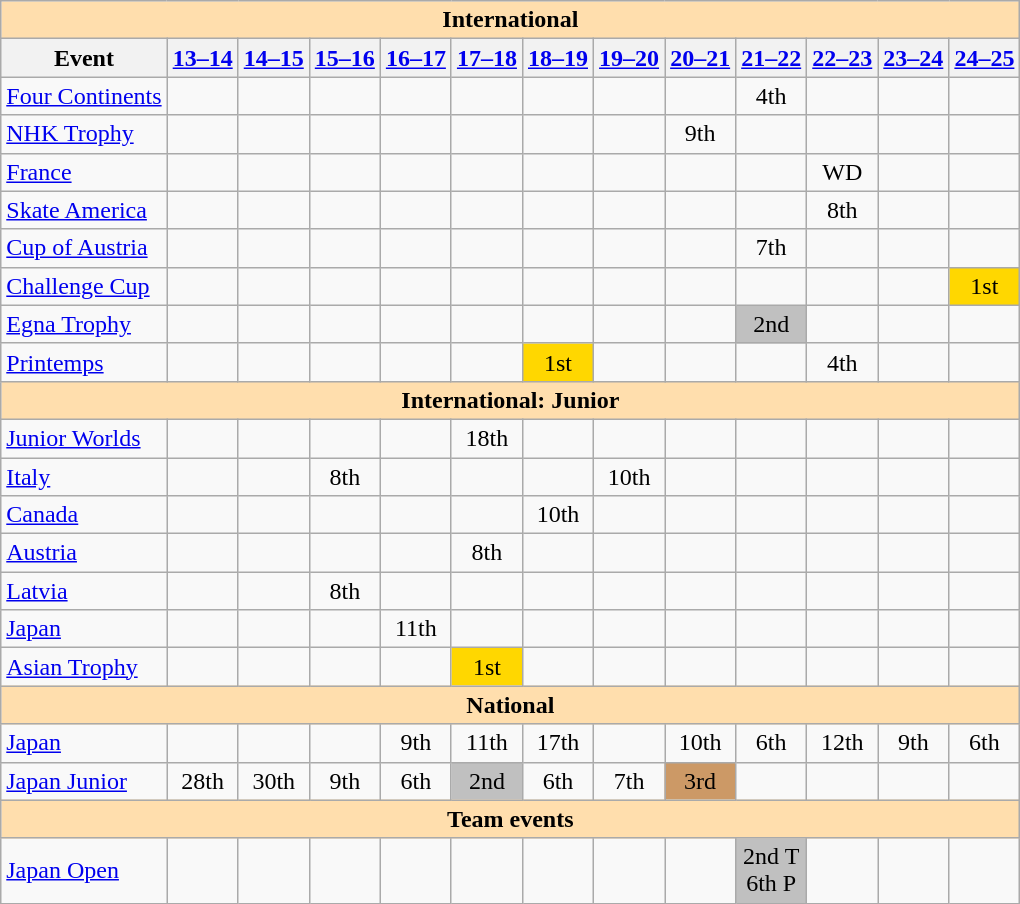<table class="wikitable" style="text-align:center">
<tr>
<th colspan="13" style="background-color: #ffdead; " align="center">International</th>
</tr>
<tr>
<th>Event</th>
<th><a href='#'>13–14</a></th>
<th><a href='#'>14–15</a></th>
<th><a href='#'>15–16</a></th>
<th><a href='#'>16–17</a></th>
<th><a href='#'>17–18</a></th>
<th><a href='#'>18–19</a></th>
<th><a href='#'>19–20</a></th>
<th><a href='#'>20–21</a></th>
<th><a href='#'>21–22</a></th>
<th><a href='#'>22–23</a></th>
<th><a href='#'>23–24</a></th>
<th><a href='#'>24–25</a></th>
</tr>
<tr>
<td align=left><a href='#'>Four Continents</a></td>
<td></td>
<td></td>
<td></td>
<td></td>
<td></td>
<td></td>
<td></td>
<td></td>
<td>4th</td>
<td></td>
<td></td>
<td></td>
</tr>
<tr>
<td align=left> <a href='#'>NHK Trophy</a></td>
<td></td>
<td></td>
<td></td>
<td></td>
<td></td>
<td></td>
<td></td>
<td>9th</td>
<td></td>
<td></td>
<td></td>
<td></td>
</tr>
<tr>
<td align=left> <a href='#'>France</a></td>
<td></td>
<td></td>
<td></td>
<td></td>
<td></td>
<td></td>
<td></td>
<td></td>
<td></td>
<td>WD</td>
<td></td>
<td></td>
</tr>
<tr>
<td align=left> <a href='#'>Skate America</a></td>
<td></td>
<td></td>
<td></td>
<td></td>
<td></td>
<td></td>
<td></td>
<td></td>
<td></td>
<td>8th</td>
<td></td>
<td></td>
</tr>
<tr>
<td align=left> <a href='#'>Cup of Austria</a></td>
<td></td>
<td></td>
<td></td>
<td></td>
<td></td>
<td></td>
<td></td>
<td></td>
<td>7th</td>
<td></td>
<td></td>
<td></td>
</tr>
<tr>
<td align=left><a href='#'>Challenge Cup</a></td>
<td></td>
<td></td>
<td></td>
<td></td>
<td></td>
<td></td>
<td></td>
<td></td>
<td></td>
<td></td>
<td></td>
<td bgcolor=gold>1st</td>
</tr>
<tr>
<td align=left><a href='#'>Egna Trophy</a></td>
<td></td>
<td></td>
<td></td>
<td></td>
<td></td>
<td></td>
<td></td>
<td></td>
<td bgcolor=silver>2nd</td>
<td></td>
<td></td>
<td></td>
</tr>
<tr>
<td align=left><a href='#'>Printemps</a></td>
<td></td>
<td></td>
<td></td>
<td></td>
<td></td>
<td bgcolor=gold>1st</td>
<td></td>
<td></td>
<td></td>
<td>4th</td>
<td></td>
<td></td>
</tr>
<tr>
<th colspan="13" style="background-color: #ffdead; " align="center">International: Junior</th>
</tr>
<tr>
<td align=left><a href='#'>Junior Worlds</a></td>
<td></td>
<td></td>
<td></td>
<td></td>
<td>18th</td>
<td></td>
<td></td>
<td></td>
<td></td>
<td></td>
<td></td>
<td></td>
</tr>
<tr>
<td align=left> <a href='#'>Italy</a></td>
<td></td>
<td></td>
<td>8th</td>
<td></td>
<td></td>
<td></td>
<td>10th</td>
<td></td>
<td></td>
<td></td>
<td></td>
<td></td>
</tr>
<tr>
<td align=left> <a href='#'>Canada</a></td>
<td></td>
<td></td>
<td></td>
<td></td>
<td></td>
<td>10th</td>
<td></td>
<td></td>
<td></td>
<td></td>
<td></td>
<td></td>
</tr>
<tr>
<td align=left> <a href='#'>Austria</a></td>
<td></td>
<td></td>
<td></td>
<td></td>
<td>8th</td>
<td></td>
<td></td>
<td></td>
<td></td>
<td></td>
<td></td>
<td></td>
</tr>
<tr>
<td align=left> <a href='#'>Latvia</a></td>
<td></td>
<td></td>
<td>8th</td>
<td></td>
<td></td>
<td></td>
<td></td>
<td></td>
<td></td>
<td></td>
<td></td>
<td></td>
</tr>
<tr>
<td align=left> <a href='#'>Japan</a></td>
<td></td>
<td></td>
<td></td>
<td>11th</td>
<td></td>
<td></td>
<td></td>
<td></td>
<td></td>
<td></td>
<td></td>
<td></td>
</tr>
<tr>
<td align=left><a href='#'>Asian Trophy</a></td>
<td></td>
<td></td>
<td></td>
<td></td>
<td bgcolor=gold>1st</td>
<td></td>
<td></td>
<td></td>
<td></td>
<td></td>
<td></td>
<td></td>
</tr>
<tr>
<th colspan="13" style="background-color: #ffdead; " align="center">National</th>
</tr>
<tr>
<td align=left><a href='#'>Japan</a></td>
<td></td>
<td></td>
<td></td>
<td>9th</td>
<td>11th</td>
<td>17th</td>
<td></td>
<td>10th</td>
<td>6th</td>
<td>12th</td>
<td>9th</td>
<td>6th</td>
</tr>
<tr>
<td align=left><a href='#'>Japan Junior</a></td>
<td>28th</td>
<td>30th</td>
<td>9th</td>
<td>6th</td>
<td bgcolor=silver>2nd</td>
<td>6th</td>
<td>7th</td>
<td bgcolor=cc9966>3rd</td>
<td></td>
<td></td>
<td></td>
<td></td>
</tr>
<tr>
<th colspan="13" style="background-color: #ffdead; " align="center">Team events</th>
</tr>
<tr>
<td align=left><a href='#'>Japan Open</a></td>
<td></td>
<td></td>
<td></td>
<td></td>
<td></td>
<td></td>
<td></td>
<td></td>
<td bgcolor="silver">2nd T <br> 6th P</td>
<td></td>
<td></td>
<td></td>
</tr>
</table>
